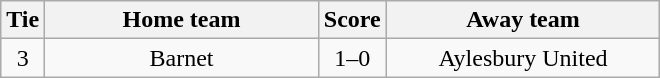<table class="wikitable" style="text-align:center;">
<tr>
<th width=20>Tie</th>
<th width=175>Home team</th>
<th width=20>Score</th>
<th width=175>Away team</th>
</tr>
<tr>
<td>3</td>
<td>Barnet</td>
<td>1–0</td>
<td>Aylesbury United</td>
</tr>
</table>
